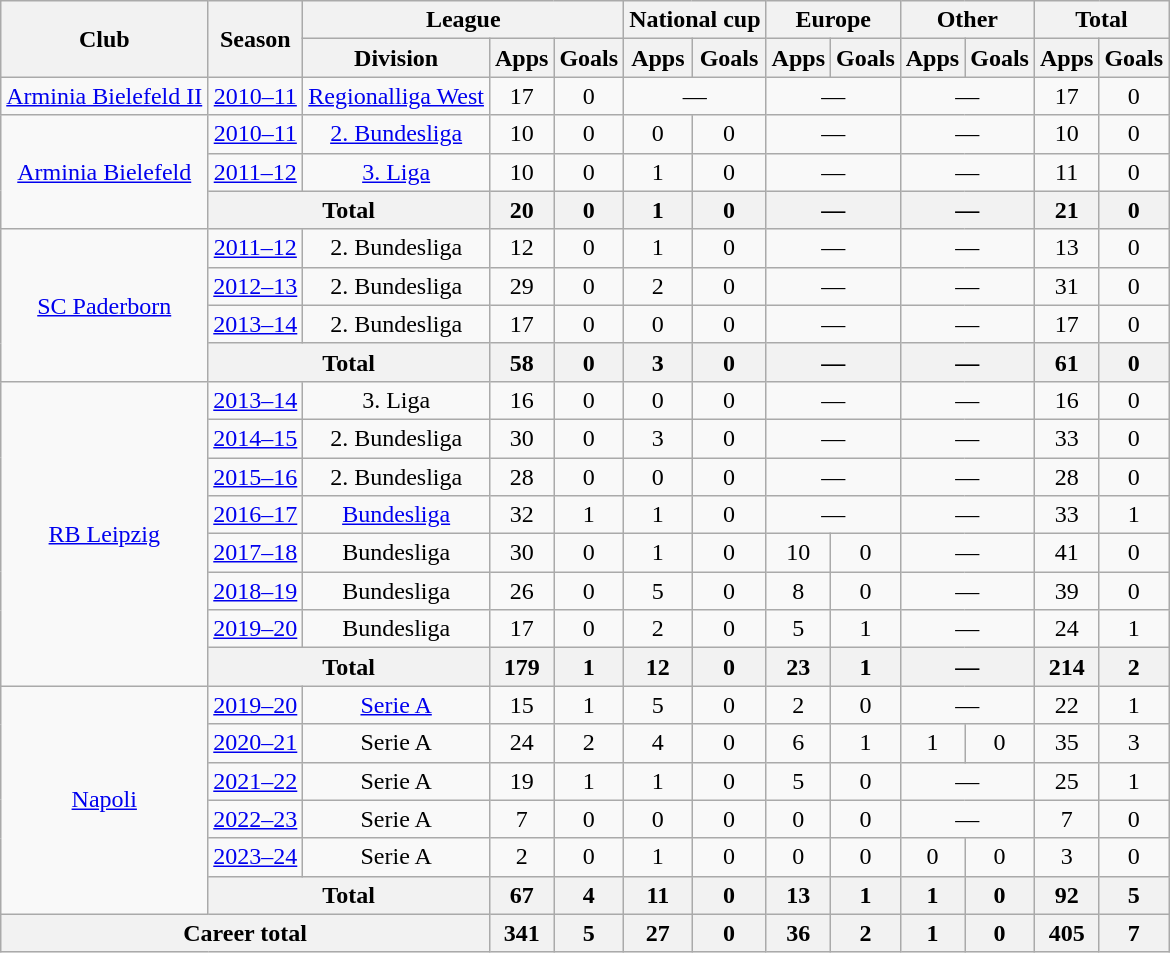<table class="wikitable" style="text-align:center">
<tr>
<th rowspan="2">Club</th>
<th rowspan="2">Season</th>
<th colspan="3">League</th>
<th colspan="2">National cup</th>
<th colspan="2">Europe</th>
<th colspan="2">Other</th>
<th colspan="2">Total</th>
</tr>
<tr>
<th>Division</th>
<th>Apps</th>
<th>Goals</th>
<th>Apps</th>
<th>Goals</th>
<th>Apps</th>
<th>Goals</th>
<th>Apps</th>
<th>Goals</th>
<th>Apps</th>
<th>Goals</th>
</tr>
<tr>
<td><a href='#'>Arminia Bielefeld II</a></td>
<td><a href='#'>2010–11</a></td>
<td><a href='#'>Regionalliga West</a></td>
<td>17</td>
<td>0</td>
<td colspan="2">—</td>
<td colspan="2">—</td>
<td colspan="2">—</td>
<td>17</td>
<td>0</td>
</tr>
<tr>
<td rowspan="3"><a href='#'>Arminia Bielefeld</a></td>
<td><a href='#'>2010–11</a></td>
<td><a href='#'>2. Bundesliga</a></td>
<td>10</td>
<td>0</td>
<td>0</td>
<td>0</td>
<td colspan="2">—</td>
<td colspan="2">—</td>
<td>10</td>
<td>0</td>
</tr>
<tr>
<td><a href='#'>2011–12</a></td>
<td><a href='#'>3. Liga</a></td>
<td>10</td>
<td>0</td>
<td>1</td>
<td>0</td>
<td colspan="2">—</td>
<td colspan="2">—</td>
<td>11</td>
<td>0</td>
</tr>
<tr>
<th colspan="2">Total</th>
<th>20</th>
<th>0</th>
<th>1</th>
<th>0</th>
<th colspan="2">—</th>
<th colspan="2">—</th>
<th>21</th>
<th>0</th>
</tr>
<tr>
<td rowspan="4"><a href='#'>SC Paderborn</a></td>
<td><a href='#'>2011–12</a></td>
<td>2. Bundesliga</td>
<td>12</td>
<td>0</td>
<td>1</td>
<td>0</td>
<td colspan="2">—</td>
<td colspan="2">—</td>
<td>13</td>
<td>0</td>
</tr>
<tr>
<td><a href='#'>2012–13</a></td>
<td>2. Bundesliga</td>
<td>29</td>
<td>0</td>
<td>2</td>
<td>0</td>
<td colspan="2">—</td>
<td colspan="2">—</td>
<td>31</td>
<td>0</td>
</tr>
<tr>
<td><a href='#'>2013–14</a></td>
<td>2. Bundesliga</td>
<td>17</td>
<td>0</td>
<td>0</td>
<td>0</td>
<td colspan="2">—</td>
<td colspan="2">—</td>
<td>17</td>
<td>0</td>
</tr>
<tr>
<th colspan="2">Total</th>
<th>58</th>
<th>0</th>
<th>3</th>
<th>0</th>
<th colspan="2">—</th>
<th colspan="2">—</th>
<th>61</th>
<th>0</th>
</tr>
<tr>
<td rowspan="8"><a href='#'>RB Leipzig</a></td>
<td><a href='#'>2013–14</a></td>
<td>3. Liga</td>
<td>16</td>
<td>0</td>
<td>0</td>
<td>0</td>
<td colspan="2">—</td>
<td colspan="2">—</td>
<td>16</td>
<td>0</td>
</tr>
<tr>
<td><a href='#'>2014–15</a></td>
<td>2. Bundesliga</td>
<td>30</td>
<td>0</td>
<td>3</td>
<td>0</td>
<td colspan="2">—</td>
<td colspan="2">—</td>
<td>33</td>
<td>0</td>
</tr>
<tr>
<td><a href='#'>2015–16</a></td>
<td>2. Bundesliga</td>
<td>28</td>
<td>0</td>
<td>0</td>
<td>0</td>
<td colspan="2">—</td>
<td colspan="2">—</td>
<td>28</td>
<td>0</td>
</tr>
<tr>
<td><a href='#'>2016–17</a></td>
<td><a href='#'>Bundesliga</a></td>
<td>32</td>
<td>1</td>
<td>1</td>
<td>0</td>
<td colspan="2">—</td>
<td colspan="2">—</td>
<td>33</td>
<td>1</td>
</tr>
<tr>
<td><a href='#'>2017–18</a></td>
<td>Bundesliga</td>
<td>30</td>
<td>0</td>
<td>1</td>
<td>0</td>
<td>10</td>
<td>0</td>
<td colspan="2">—</td>
<td>41</td>
<td>0</td>
</tr>
<tr>
<td><a href='#'>2018–19</a></td>
<td>Bundesliga</td>
<td>26</td>
<td>0</td>
<td>5</td>
<td>0</td>
<td>8</td>
<td>0</td>
<td colspan="2">—</td>
<td>39</td>
<td>0</td>
</tr>
<tr>
<td><a href='#'>2019–20</a></td>
<td>Bundesliga</td>
<td>17</td>
<td>0</td>
<td>2</td>
<td>0</td>
<td>5</td>
<td>1</td>
<td colspan="2">—</td>
<td>24</td>
<td>1</td>
</tr>
<tr>
<th colspan="2">Total</th>
<th>179</th>
<th>1</th>
<th>12</th>
<th>0</th>
<th>23</th>
<th>1</th>
<th colspan="2">—</th>
<th>214</th>
<th>2</th>
</tr>
<tr>
<td rowspan="6"><a href='#'>Napoli</a></td>
<td><a href='#'>2019–20</a></td>
<td><a href='#'>Serie A</a></td>
<td>15</td>
<td>1</td>
<td>5</td>
<td>0</td>
<td>2</td>
<td>0</td>
<td colspan="2">—</td>
<td>22</td>
<td>1</td>
</tr>
<tr>
<td><a href='#'>2020–21</a></td>
<td>Serie A</td>
<td>24</td>
<td>2</td>
<td>4</td>
<td>0</td>
<td>6</td>
<td>1</td>
<td>1</td>
<td>0</td>
<td>35</td>
<td>3</td>
</tr>
<tr>
<td><a href='#'>2021–22</a></td>
<td>Serie A</td>
<td>19</td>
<td>1</td>
<td>1</td>
<td>0</td>
<td>5</td>
<td>0</td>
<td colspan="2">—</td>
<td>25</td>
<td>1</td>
</tr>
<tr>
<td><a href='#'>2022–23</a></td>
<td>Serie A</td>
<td>7</td>
<td>0</td>
<td>0</td>
<td>0</td>
<td>0</td>
<td>0</td>
<td colspan="2">—</td>
<td>7</td>
<td>0</td>
</tr>
<tr>
<td><a href='#'>2023–24</a></td>
<td>Serie A</td>
<td>2</td>
<td>0</td>
<td>1</td>
<td>0</td>
<td>0</td>
<td>0</td>
<td>0</td>
<td>0</td>
<td>3</td>
<td>0</td>
</tr>
<tr>
<th colspan="2">Total</th>
<th>67</th>
<th>4</th>
<th>11</th>
<th>0</th>
<th>13</th>
<th>1</th>
<th>1</th>
<th>0</th>
<th>92</th>
<th>5</th>
</tr>
<tr>
<th colspan="3">Career total</th>
<th>341</th>
<th>5</th>
<th>27</th>
<th>0</th>
<th>36</th>
<th>2</th>
<th>1</th>
<th>0</th>
<th>405</th>
<th>7</th>
</tr>
</table>
